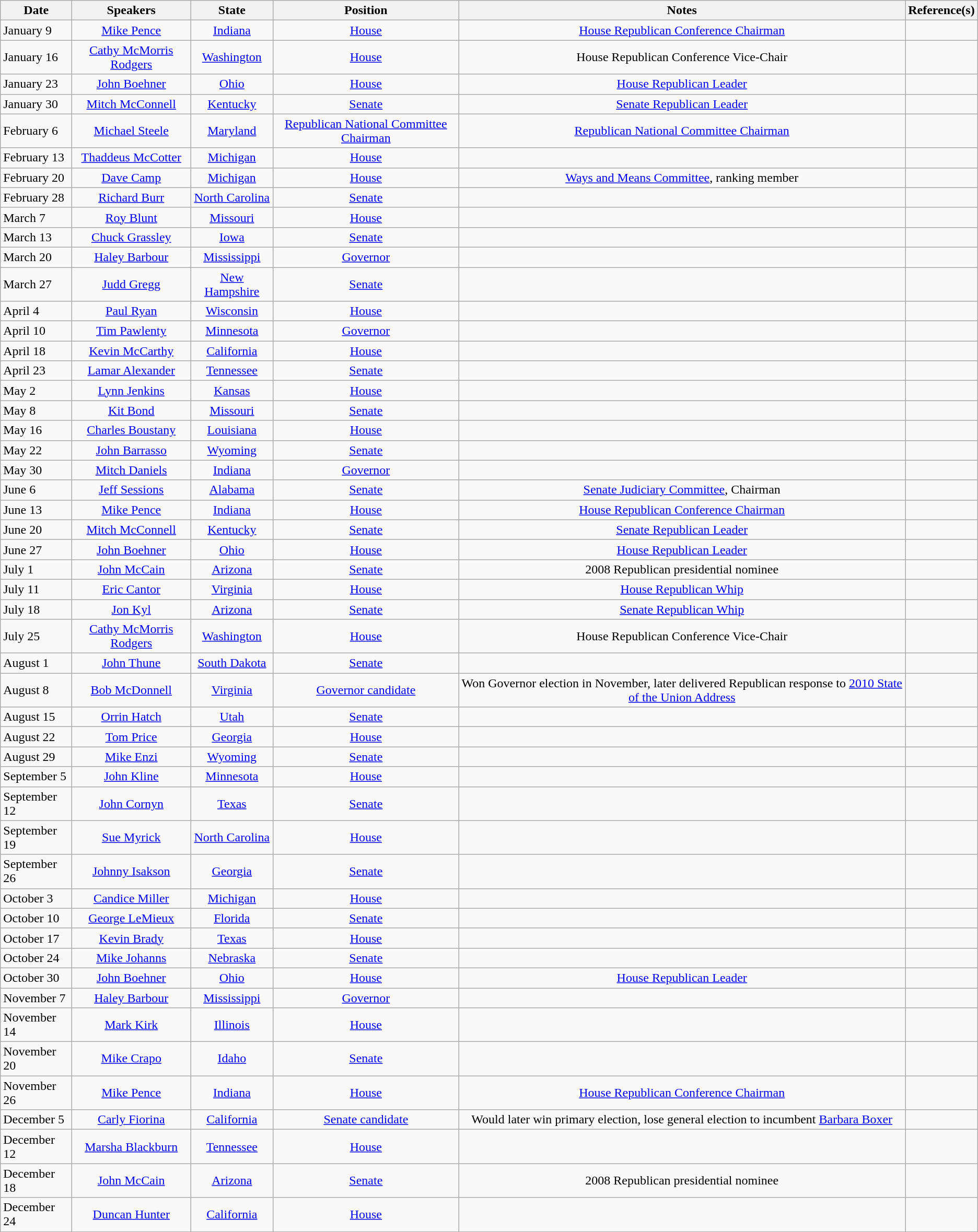<table class="wikitable">
<tr>
<th style="text-align: center;">Date</th>
<th style="text-align: center;">Speakers</th>
<th style="text-align: center;">State</th>
<th style="text-align: center;">Position</th>
<th style="text-align: center;">Notes</th>
<th style="text-align: center;">Reference(s)</th>
</tr>
<tr>
<td>January 9</td>
<td style="text-align: center;"><a href='#'>Mike Pence</a></td>
<td style="text-align: center;"><a href='#'>Indiana</a></td>
<td style="text-align: center;"><a href='#'>House</a></td>
<td style="text-align: center;"><a href='#'>House Republican Conference Chairman</a></td>
<td style="text-align: center;"></td>
</tr>
<tr>
<td>January 16</td>
<td style="text-align: center;"><a href='#'>Cathy McMorris Rodgers</a></td>
<td style="text-align: center;"><a href='#'>Washington</a></td>
<td style="text-align: center;"><a href='#'>House</a></td>
<td style="text-align: center;">House Republican Conference Vice-Chair</td>
<td style="text-align: center;"></td>
</tr>
<tr>
<td>January 23</td>
<td style="text-align: center;"><a href='#'>John Boehner</a></td>
<td style="text-align: center;"><a href='#'>Ohio</a></td>
<td style="text-align: center;"><a href='#'>House</a></td>
<td style="text-align: center;"><a href='#'>House Republican Leader</a></td>
<td style="text-align: center;"></td>
</tr>
<tr>
<td>January 30</td>
<td style="text-align: center;"><a href='#'>Mitch McConnell</a></td>
<td style="text-align: center;"><a href='#'>Kentucky</a></td>
<td style="text-align: center;"><a href='#'>Senate</a></td>
<td style="text-align: center;"><a href='#'>Senate Republican Leader</a></td>
<td style="text-align: center;"></td>
</tr>
<tr>
<td>February 6</td>
<td style="text-align: center;"><a href='#'>Michael Steele</a></td>
<td style="text-align: center;"><a href='#'>Maryland</a></td>
<td style="text-align: center;"><a href='#'>Republican National Committee Chairman</a></td>
<td style="text-align: center;"><a href='#'>Republican National Committee Chairman</a></td>
<td style="text-align: center;"></td>
</tr>
<tr>
<td>February 13</td>
<td style="text-align: center;"><a href='#'>Thaddeus McCotter</a></td>
<td style="text-align: center;"><a href='#'>Michigan</a></td>
<td style="text-align: center;"><a href='#'>House</a></td>
<td style="text-align: center;"></td>
<td style="text-align: center;"></td>
</tr>
<tr>
<td>February 20</td>
<td style="text-align: center;"><a href='#'>Dave Camp</a></td>
<td style="text-align: center;"><a href='#'>Michigan</a></td>
<td style="text-align: center;"><a href='#'>House</a></td>
<td style="text-align: center;"><a href='#'>Ways and Means Committee</a>, ranking member</td>
<td style="text-align: center;"></td>
</tr>
<tr>
<td>February 28</td>
<td style="text-align: center;"><a href='#'>Richard Burr</a></td>
<td style="text-align: center;"><a href='#'>North Carolina</a></td>
<td style="text-align: center;"><a href='#'>Senate</a></td>
<td style="text-align: center;"></td>
<td style="text-align: center;"></td>
</tr>
<tr>
<td>March 7</td>
<td style="text-align: center;"><a href='#'>Roy Blunt</a></td>
<td style="text-align: center;"><a href='#'>Missouri</a></td>
<td style="text-align: center;"><a href='#'>House</a></td>
<td style="text-align: center;"></td>
<td style="text-align: center;"></td>
</tr>
<tr>
<td>March 13</td>
<td style="text-align: center;"><a href='#'>Chuck Grassley</a></td>
<td style="text-align: center;"><a href='#'>Iowa</a></td>
<td style="text-align: center;"><a href='#'>Senate</a></td>
<td style="text-align: center;"></td>
<td style="text-align: center;"></td>
</tr>
<tr>
<td>March 20</td>
<td style="text-align: center;"><a href='#'>Haley Barbour</a></td>
<td style="text-align: center;"><a href='#'>Mississippi</a></td>
<td style="text-align: center;"><a href='#'>Governor</a></td>
<td style="text-align: center;"></td>
<td style="text-align: center;"></td>
</tr>
<tr>
<td>March 27</td>
<td style="text-align: center;"><a href='#'>Judd Gregg</a></td>
<td style="text-align: center;"><a href='#'>New Hampshire</a></td>
<td style="text-align: center;"><a href='#'>Senate</a></td>
<td style="text-align: center;"></td>
<td style="text-align: center;"></td>
</tr>
<tr>
<td>April 4</td>
<td style="text-align: center;"><a href='#'>Paul Ryan</a></td>
<td style="text-align: center;"><a href='#'>Wisconsin</a></td>
<td style="text-align: center;"><a href='#'>House</a></td>
<td style="text-align: center;"></td>
<td style="text-align: center;"></td>
</tr>
<tr>
<td>April 10</td>
<td style="text-align: center;"><a href='#'>Tim Pawlenty</a></td>
<td style="text-align: center;"><a href='#'>Minnesota</a></td>
<td style="text-align: center;"><a href='#'>Governor</a></td>
<td style="text-align: center;"></td>
<td style="text-align: center;"></td>
</tr>
<tr>
<td>April 18</td>
<td style="text-align: center;"><a href='#'>Kevin McCarthy</a></td>
<td style="text-align: center;"><a href='#'>California</a></td>
<td style="text-align: center;"><a href='#'>House</a></td>
<td style="text-align: center;"></td>
<td style="text-align: center;"></td>
</tr>
<tr>
<td>April 23</td>
<td style="text-align: center;"><a href='#'>Lamar Alexander</a></td>
<td style="text-align: center;"><a href='#'>Tennessee</a></td>
<td style="text-align: center;"><a href='#'>Senate</a></td>
<td style="text-align: center;"></td>
<td style="text-align: center;"></td>
</tr>
<tr>
<td>May 2</td>
<td style="text-align: center;"><a href='#'>Lynn Jenkins</a></td>
<td style="text-align: center;"><a href='#'>Kansas</a></td>
<td style="text-align: center;"><a href='#'>House</a></td>
<td style="text-align: center;"></td>
<td style="text-align: center;"></td>
</tr>
<tr>
<td>May 8</td>
<td style="text-align: center;"><a href='#'>Kit Bond</a></td>
<td style="text-align: center;"><a href='#'>Missouri</a></td>
<td style="text-align: center;"><a href='#'>Senate</a></td>
<td style="text-align: center;"></td>
<td style="text-align: center;"></td>
</tr>
<tr>
<td>May 16</td>
<td style="text-align: center;"><a href='#'>Charles Boustany</a></td>
<td style="text-align: center;"><a href='#'>Louisiana</a></td>
<td style="text-align: center;"><a href='#'>House</a></td>
<td style="text-align: center;"></td>
<td style="text-align: center;"></td>
</tr>
<tr>
<td>May 22</td>
<td style="text-align: center;"><a href='#'>John Barrasso</a></td>
<td style="text-align: center;"><a href='#'>Wyoming</a></td>
<td style="text-align: center;"><a href='#'>Senate</a></td>
<td style="text-align: center;"></td>
<td style="text-align: center;"></td>
</tr>
<tr>
<td>May 30</td>
<td style="text-align: center;"><a href='#'>Mitch Daniels</a></td>
<td style="text-align: center;"><a href='#'>Indiana</a></td>
<td style="text-align: center;"><a href='#'>Governor</a></td>
<td style="text-align: center;"></td>
<td style="text-align: center;"></td>
</tr>
<tr>
<td>June 6</td>
<td style="text-align: center;"><a href='#'>Jeff Sessions</a></td>
<td style="text-align: center;"><a href='#'>Alabama</a></td>
<td style="text-align: center;"><a href='#'>Senate</a></td>
<td style="text-align: center;"><a href='#'>Senate Judiciary Committee</a>, Chairman</td>
<td style="text-align: center;"></td>
</tr>
<tr>
<td>June 13</td>
<td style="text-align: center;"><a href='#'>Mike Pence</a></td>
<td style="text-align: center;"><a href='#'>Indiana</a></td>
<td style="text-align: center;"><a href='#'>House</a></td>
<td style="text-align: center;"><a href='#'>House Republican Conference Chairman</a></td>
<td style="text-align: center;"></td>
</tr>
<tr>
<td>June 20</td>
<td style="text-align: center;"><a href='#'>Mitch McConnell</a></td>
<td style="text-align: center;"><a href='#'>Kentucky</a></td>
<td style="text-align: center;"><a href='#'>Senate</a></td>
<td style="text-align: center;"><a href='#'>Senate Republican Leader</a></td>
<td style="text-align: center;"></td>
</tr>
<tr>
<td>June 27</td>
<td style="text-align: center;"><a href='#'>John Boehner</a></td>
<td style="text-align: center;"><a href='#'>Ohio</a></td>
<td style="text-align: center;"><a href='#'>House</a></td>
<td style="text-align: center;"><a href='#'>House Republican Leader</a></td>
<td style="text-align: center;"></td>
</tr>
<tr>
<td>July 1</td>
<td style="text-align: center;"><a href='#'>John McCain</a></td>
<td style="text-align: center;"><a href='#'>Arizona</a></td>
<td style="text-align: center;"><a href='#'>Senate</a></td>
<td style="text-align: center;">2008 Republican presidential nominee</td>
<td style="text-align: center;"></td>
</tr>
<tr>
<td>July 11</td>
<td style="text-align: center;"><a href='#'>Eric Cantor</a></td>
<td style="text-align: center;"><a href='#'>Virginia</a></td>
<td style="text-align: center;"><a href='#'>House</a></td>
<td style="text-align: center;"><a href='#'>House Republican Whip</a></td>
<td style="text-align: center;"></td>
</tr>
<tr>
<td>July 18</td>
<td style="text-align: center;"><a href='#'>Jon Kyl</a></td>
<td style="text-align: center;"><a href='#'>Arizona</a></td>
<td style="text-align: center;"><a href='#'>Senate</a></td>
<td style="text-align: center;"><a href='#'>Senate Republican Whip</a></td>
<td style="text-align: center;"></td>
</tr>
<tr>
<td>July 25</td>
<td style="text-align: center;"><a href='#'>Cathy McMorris Rodgers</a></td>
<td style="text-align: center;"><a href='#'>Washington</a></td>
<td style="text-align: center;"><a href='#'>House</a></td>
<td style="text-align: center;">House Republican Conference Vice-Chair</td>
<td style="text-align: center;"></td>
</tr>
<tr>
<td>August 1</td>
<td style="text-align: center;"><a href='#'>John Thune</a></td>
<td style="text-align: center;"><a href='#'>South Dakota</a></td>
<td style="text-align: center;"><a href='#'>Senate</a></td>
<td style="text-align: center;"></td>
<td style="text-align: center;"></td>
</tr>
<tr>
<td>August 8</td>
<td style="text-align: center;"><a href='#'>Bob McDonnell</a></td>
<td style="text-align: center;"><a href='#'>Virginia</a></td>
<td style="text-align: center;"><a href='#'>Governor candidate</a></td>
<td style="text-align: center;">Won Governor election in November, later delivered Republican response to <a href='#'>2010 State of the Union Address</a></td>
<td style="text-align: center;"></td>
</tr>
<tr>
<td>August 15</td>
<td style="text-align: center;"><a href='#'>Orrin Hatch</a></td>
<td style="text-align: center;"><a href='#'>Utah</a></td>
<td style="text-align: center;"><a href='#'>Senate</a></td>
<td style="text-align: center;"></td>
<td style="text-align: center;"></td>
</tr>
<tr>
<td>August 22</td>
<td style="text-align: center;"><a href='#'>Tom Price</a></td>
<td style="text-align: center;"><a href='#'>Georgia</a></td>
<td style="text-align: center;"><a href='#'>House</a></td>
<td style="text-align: center;"></td>
<td style="text-align: center;"></td>
</tr>
<tr>
<td>August 29</td>
<td style="text-align: center;"><a href='#'>Mike Enzi</a></td>
<td style="text-align: center;"><a href='#'>Wyoming</a></td>
<td style="text-align: center;"><a href='#'>Senate</a></td>
<td style="text-align: center;"></td>
<td style="text-align: center;"></td>
</tr>
<tr>
<td>September 5</td>
<td style="text-align: center;"><a href='#'>John Kline</a></td>
<td style="text-align: center;"><a href='#'>Minnesota</a></td>
<td style="text-align: center;"><a href='#'>House</a></td>
<td style="text-align: center;"></td>
<td style="text-align: center;"></td>
</tr>
<tr>
<td>September 12</td>
<td style="text-align: center;"><a href='#'>John Cornyn</a></td>
<td style="text-align: center;"><a href='#'>Texas</a></td>
<td style="text-align: center;"><a href='#'>Senate</a></td>
<td style="text-align: center;"></td>
<td style="text-align: center;"></td>
</tr>
<tr>
<td>September 19</td>
<td style="text-align: center;"><a href='#'>Sue Myrick</a></td>
<td style="text-align: center;"><a href='#'>North Carolina</a></td>
<td style="text-align: center;"><a href='#'>House</a></td>
<td style="text-align: center;"></td>
<td style="text-align: center;"></td>
</tr>
<tr>
<td>September 26</td>
<td style="text-align: center;"><a href='#'>Johnny Isakson</a></td>
<td style="text-align: center;"><a href='#'>Georgia</a></td>
<td style="text-align: center;"><a href='#'>Senate</a></td>
<td style="text-align: center;"></td>
<td style="text-align: center;"></td>
</tr>
<tr>
<td>October 3</td>
<td style="text-align: center;"><a href='#'>Candice Miller</a></td>
<td style="text-align: center;"><a href='#'>Michigan</a></td>
<td style="text-align: center;"><a href='#'>House</a></td>
<td style="text-align: center;"></td>
<td style="text-align: center;"></td>
</tr>
<tr>
<td>October 10</td>
<td style="text-align: center;"><a href='#'>George LeMieux</a></td>
<td style="text-align: center;"><a href='#'>Florida</a></td>
<td style="text-align: center;"><a href='#'>Senate</a></td>
<td style="text-align: center;"></td>
<td style="text-align: center;"></td>
</tr>
<tr>
<td>October 17</td>
<td style="text-align: center;"><a href='#'>Kevin Brady</a></td>
<td style="text-align: center;"><a href='#'>Texas</a></td>
<td style="text-align: center;"><a href='#'>House</a></td>
<td style="text-align: center;"></td>
<td style="text-align: center;"></td>
</tr>
<tr>
<td>October 24</td>
<td style="text-align: center;"><a href='#'>Mike Johanns</a></td>
<td style="text-align: center;"><a href='#'>Nebraska</a></td>
<td style="text-align: center;"><a href='#'>Senate</a></td>
<td style="text-align: center;"></td>
<td style="text-align: center;"></td>
</tr>
<tr>
<td>October 30</td>
<td style="text-align: center;"><a href='#'>John Boehner</a></td>
<td style="text-align: center;"><a href='#'>Ohio</a></td>
<td style="text-align: center;"><a href='#'>House</a></td>
<td style="text-align: center;"><a href='#'>House Republican Leader</a></td>
<td style="text-align: center;"></td>
</tr>
<tr>
<td>November 7</td>
<td style="text-align: center;"><a href='#'>Haley Barbour</a></td>
<td style="text-align: center;"><a href='#'>Mississippi</a></td>
<td style="text-align: center;"><a href='#'>Governor</a></td>
<td style="text-align: center;"></td>
<td style="text-align: center;"></td>
</tr>
<tr>
<td>November 14</td>
<td style="text-align: center;"><a href='#'>Mark Kirk</a></td>
<td style="text-align: center;"><a href='#'>Illinois</a></td>
<td style="text-align: center;"><a href='#'>House</a></td>
<td style="text-align: center;"></td>
<td style="text-align: center;"></td>
</tr>
<tr>
<td>November 20</td>
<td style="text-align: center;"><a href='#'>Mike Crapo</a></td>
<td style="text-align: center;"><a href='#'>Idaho</a></td>
<td style="text-align: center;"><a href='#'>Senate</a></td>
<td style="text-align: center;"></td>
<td style="text-align: center;"></td>
</tr>
<tr>
<td>November 26</td>
<td style="text-align: center;"><a href='#'>Mike Pence</a></td>
<td style="text-align: center;"><a href='#'>Indiana</a></td>
<td style="text-align: center;"><a href='#'>House</a></td>
<td style="text-align: center;"><a href='#'>House Republican Conference Chairman</a></td>
<td style="text-align: center;"></td>
</tr>
<tr>
<td>December 5</td>
<td style="text-align: center;"><a href='#'>Carly Fiorina</a></td>
<td style="text-align: center;"><a href='#'>California</a></td>
<td style="text-align: center;"><a href='#'>Senate candidate</a></td>
<td style="text-align: center;">Would later win primary election, lose general election to incumbent <a href='#'>Barbara Boxer</a></td>
<td style="text-align: center;"></td>
</tr>
<tr>
<td>December 12</td>
<td style="text-align: center;"><a href='#'>Marsha Blackburn</a></td>
<td style="text-align: center;"><a href='#'>Tennessee</a></td>
<td style="text-align: center;"><a href='#'>House</a></td>
<td style="text-align: center;"></td>
<td style="text-align: center;"></td>
</tr>
<tr>
<td>December 18</td>
<td style="text-align: center;"><a href='#'>John McCain</a></td>
<td style="text-align: center;"><a href='#'>Arizona</a></td>
<td style="text-align: center;"><a href='#'>Senate</a></td>
<td style="text-align: center;">2008 Republican presidential nominee</td>
<td style="text-align: center;"></td>
</tr>
<tr>
<td>December 24</td>
<td style="text-align: center;"><a href='#'>Duncan Hunter</a></td>
<td style="text-align: center;"><a href='#'>California</a></td>
<td style="text-align: center;"><a href='#'>House</a></td>
<td style="text-align: center;"></td>
<td style="text-align: center;"></td>
</tr>
</table>
